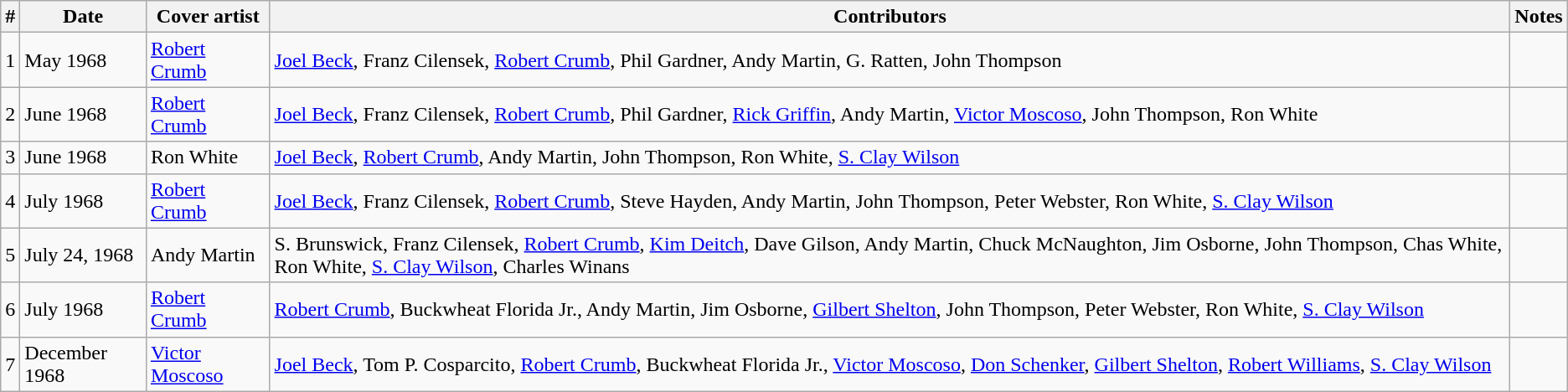<table class="wikitable">
<tr>
<th>#</th>
<th>Date</th>
<th>Cover artist</th>
<th>Contributors</th>
<th>Notes</th>
</tr>
<tr>
<td>1</td>
<td>May 1968</td>
<td><a href='#'>Robert Crumb</a></td>
<td><a href='#'>Joel Beck</a>, Franz Cilensek, <a href='#'>Robert Crumb</a>, Phil Gardner, Andy Martin, G. Ratten, John Thompson</td>
<td></td>
</tr>
<tr>
<td>2</td>
<td>June 1968</td>
<td><a href='#'>Robert Crumb</a></td>
<td><a href='#'>Joel Beck</a>, Franz Cilensek, <a href='#'>Robert Crumb</a>, Phil Gardner, <a href='#'>Rick Griffin</a>, Andy Martin, <a href='#'>Victor Moscoso</a>, John Thompson, Ron White</td>
<td></td>
</tr>
<tr>
<td>3</td>
<td>June 1968</td>
<td>Ron White</td>
<td><a href='#'>Joel Beck</a>, <a href='#'>Robert Crumb</a>, Andy Martin, John Thompson, Ron White, <a href='#'>S. Clay Wilson</a></td>
<td></td>
</tr>
<tr>
<td>4</td>
<td>July 1968</td>
<td><a href='#'>Robert Crumb</a></td>
<td><a href='#'>Joel Beck</a>, Franz Cilensek, <a href='#'>Robert Crumb</a>, Steve Hayden, Andy Martin, John Thompson, Peter Webster, Ron White, <a href='#'>S. Clay Wilson</a></td>
<td></td>
</tr>
<tr>
<td>5</td>
<td>July 24, 1968</td>
<td>Andy Martin</td>
<td>S. Brunswick, Franz Cilensek, <a href='#'>Robert Crumb</a>, <a href='#'>Kim Deitch</a>, Dave Gilson, Andy Martin, Chuck McNaughton, Jim Osborne, John Thompson, Chas White, Ron White, <a href='#'>S. Clay Wilson</a>, Charles Winans</td>
<td></td>
</tr>
<tr>
<td>6</td>
<td>July 1968</td>
<td><a href='#'>Robert Crumb</a></td>
<td><a href='#'>Robert Crumb</a>, Buckwheat Florida Jr., Andy Martin, Jim Osborne, <a href='#'>Gilbert Shelton</a>, John Thompson, Peter Webster, Ron White, <a href='#'>S. Clay Wilson</a></td>
<td></td>
</tr>
<tr>
<td>7</td>
<td>December 1968</td>
<td><a href='#'>Victor Moscoso</a></td>
<td><a href='#'>Joel Beck</a>, Tom P. Cosparcito, <a href='#'>Robert Crumb</a>, Buckwheat Florida Jr., <a href='#'>Victor Moscoso</a>, <a href='#'>Don Schenker</a>, <a href='#'>Gilbert Shelton</a>, <a href='#'>Robert Williams</a>, <a href='#'>S. Clay Wilson</a></td>
<td></td>
</tr>
</table>
